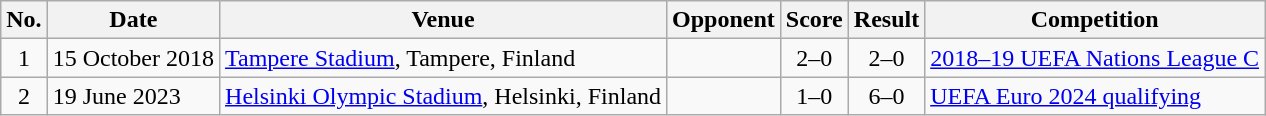<table class="wikitable sortable">
<tr>
<th scope="col">No.</th>
<th scope="col">Date</th>
<th scope="col">Venue</th>
<th scope="col">Opponent</th>
<th scope="col">Score</th>
<th scope="col">Result</th>
<th scope="col">Competition</th>
</tr>
<tr>
<td align="center">1</td>
<td>15 October 2018</td>
<td><a href='#'>Tampere Stadium</a>, Tampere, Finland</td>
<td></td>
<td align="center">2–0</td>
<td align="center">2–0</td>
<td><a href='#'>2018–19 UEFA Nations League C</a></td>
</tr>
<tr>
<td align="center">2</td>
<td>19 June 2023</td>
<td><a href='#'>Helsinki Olympic Stadium</a>, Helsinki, Finland</td>
<td></td>
<td align="center">1–0</td>
<td align="center">6–0</td>
<td><a href='#'>UEFA Euro 2024 qualifying</a></td>
</tr>
</table>
